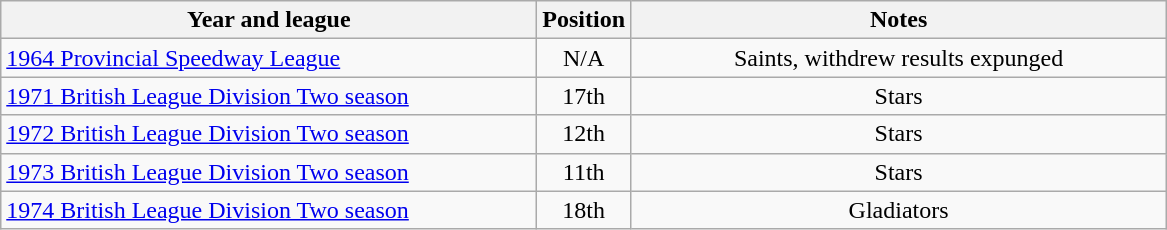<table class="wikitable">
<tr>
<th width=350>Year and league</th>
<th width=50>Position</th>
<th width=350>Notes</th>
</tr>
<tr align=center>
<td align="left"><a href='#'>1964 Provincial Speedway League</a></td>
<td>N/A</td>
<td>Saints, withdrew results expunged</td>
</tr>
<tr align=center>
<td align="left"><a href='#'>1971 British League Division Two season</a></td>
<td>17th</td>
<td>Stars</td>
</tr>
<tr align=center>
<td align="left"><a href='#'>1972 British League Division Two season</a></td>
<td>12th</td>
<td>Stars</td>
</tr>
<tr align=center>
<td align="left"><a href='#'>1973 British League Division Two season</a></td>
<td>11th</td>
<td>Stars</td>
</tr>
<tr align=center>
<td align="left"><a href='#'>1974 British League Division Two season</a></td>
<td>18th</td>
<td>Gladiators</td>
</tr>
</table>
